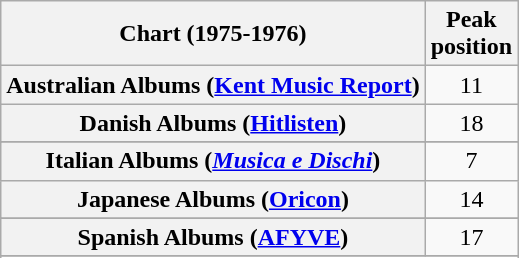<table class="wikitable sortable plainrowheaders">
<tr>
<th>Chart (1975-1976)</th>
<th>Peak<br>position</th>
</tr>
<tr>
<th scope="row">Australian Albums (<a href='#'>Kent Music Report</a>)</th>
<td align="center">11</td>
</tr>
<tr>
<th scope="row">Danish Albums (<a href='#'>Hitlisten</a>)</th>
<td align="center">18</td>
</tr>
<tr>
</tr>
<tr>
</tr>
<tr>
<th scope="row">Italian Albums (<em><a href='#'>Musica e Dischi</a></em>)</th>
<td align="center">7</td>
</tr>
<tr>
<th scope="row">Japanese Albums (<a href='#'>Oricon</a>)</th>
<td align="center">14</td>
</tr>
<tr>
</tr>
<tr>
</tr>
<tr>
<th scope="row">Spanish Albums (<a href='#'>AFYVE</a>)</th>
<td align="center">17</td>
</tr>
<tr>
</tr>
<tr>
</tr>
<tr>
</tr>
</table>
